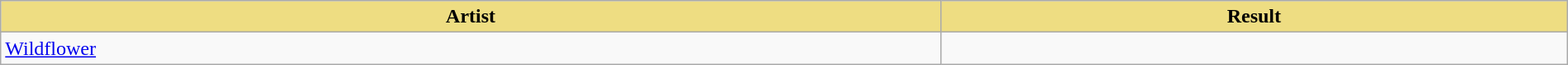<table class="wikitable" width=100%>
<tr>
<th style="width:15%;background:#EEDD82;">Artist</th>
<th style="width:10%;background:#EEDD82;">Result</th>
</tr>
<tr>
<td><a href='#'>Wildflower</a></td>
<td></td>
</tr>
</table>
